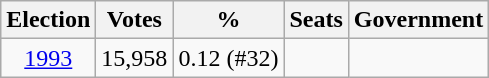<table class=wikitable style=text-align:center>
<tr>
<th>Election</th>
<th>Votes</th>
<th>%</th>
<th>Seats</th>
<th>Government</th>
</tr>
<tr>
<td><a href='#'>1993</a></td>
<td>15,958</td>
<td>0.12 (#32)</td>
<td></td>
<td></td>
</tr>
</table>
